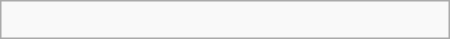<table class="wikitable" border="1" width=300px align="right">
<tr>
<td><br></td>
</tr>
</table>
